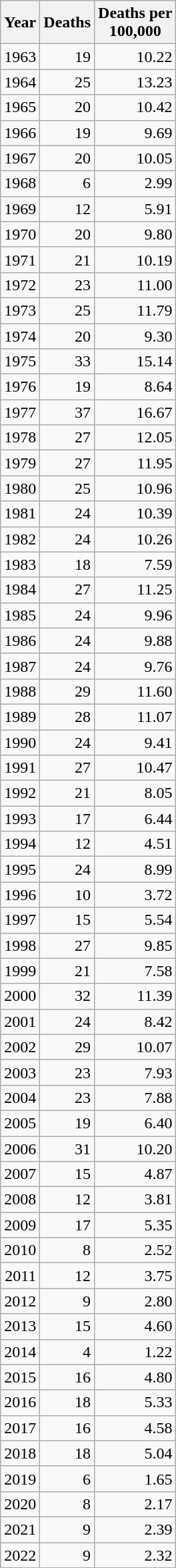<table class="sortable wikitable" style="text-align: right;">
<tr>
<th>Year</th>
<th>Deaths</th>
<th>Deaths per<br>100,000</th>
</tr>
<tr>
<td>1963</td>
<td>19</td>
<td>10.22</td>
</tr>
<tr>
<td>1964</td>
<td>25</td>
<td>13.23</td>
</tr>
<tr>
<td>1965</td>
<td>20</td>
<td>10.42</td>
</tr>
<tr>
<td>1966</td>
<td>19</td>
<td>9.69</td>
</tr>
<tr>
<td>1967</td>
<td>20</td>
<td>10.05</td>
</tr>
<tr>
<td>1968</td>
<td>6</td>
<td>2.99</td>
</tr>
<tr>
<td>1969</td>
<td>12</td>
<td>5.91</td>
</tr>
<tr>
<td>1970</td>
<td>20</td>
<td>9.80</td>
</tr>
<tr>
<td>1971</td>
<td>21</td>
<td>10.19</td>
</tr>
<tr>
<td>1972</td>
<td>23</td>
<td>11.00</td>
</tr>
<tr>
<td>1973</td>
<td>25</td>
<td>11.79</td>
</tr>
<tr>
<td>1974</td>
<td>20</td>
<td>9.30</td>
</tr>
<tr>
<td>1975</td>
<td>33</td>
<td>15.14</td>
</tr>
<tr>
<td>1976</td>
<td>19</td>
<td>8.64</td>
</tr>
<tr>
<td>1977</td>
<td>37</td>
<td>16.67</td>
</tr>
<tr>
<td>1978</td>
<td>27</td>
<td>12.05</td>
</tr>
<tr>
<td>1979</td>
<td>27</td>
<td>11.95</td>
</tr>
<tr>
<td>1980</td>
<td>25</td>
<td>10.96</td>
</tr>
<tr>
<td>1981</td>
<td>24</td>
<td>10.39</td>
</tr>
<tr>
<td>1982</td>
<td>24</td>
<td>10.26</td>
</tr>
<tr>
<td>1983</td>
<td>18</td>
<td>7.59</td>
</tr>
<tr>
<td>1984</td>
<td>27</td>
<td>11.25</td>
</tr>
<tr>
<td>1985</td>
<td>24</td>
<td>9.96</td>
</tr>
<tr>
<td>1986</td>
<td>24</td>
<td>9.88</td>
</tr>
<tr>
<td>1987</td>
<td>24</td>
<td>9.76</td>
</tr>
<tr>
<td>1988</td>
<td>29</td>
<td>11.60</td>
</tr>
<tr>
<td>1989</td>
<td>28</td>
<td>11.07</td>
</tr>
<tr>
<td>1990</td>
<td>24</td>
<td>9.41</td>
</tr>
<tr>
<td>1991</td>
<td>27</td>
<td>10.47</td>
</tr>
<tr>
<td>1992</td>
<td>21</td>
<td>8.05</td>
</tr>
<tr>
<td>1993</td>
<td>17</td>
<td>6.44</td>
</tr>
<tr>
<td>1994</td>
<td>12</td>
<td>4.51</td>
</tr>
<tr>
<td>1995</td>
<td>24</td>
<td>8.99</td>
</tr>
<tr>
<td>1996</td>
<td>10</td>
<td>3.72</td>
</tr>
<tr>
<td>1997</td>
<td>15</td>
<td>5.54</td>
</tr>
<tr>
<td>1998</td>
<td>27</td>
<td>9.85</td>
</tr>
<tr>
<td>1999</td>
<td>21</td>
<td>7.58</td>
</tr>
<tr>
<td>2000</td>
<td>32</td>
<td>11.39</td>
</tr>
<tr>
<td>2001</td>
<td>24</td>
<td>8.42</td>
</tr>
<tr>
<td>2002</td>
<td>29</td>
<td>10.07</td>
</tr>
<tr>
<td>2003</td>
<td>23</td>
<td>7.93</td>
</tr>
<tr>
<td>2004</td>
<td>23</td>
<td>7.88</td>
</tr>
<tr>
<td>2005</td>
<td>19</td>
<td>6.40</td>
</tr>
<tr>
<td>2006</td>
<td>31</td>
<td>10.20</td>
</tr>
<tr>
<td>2007</td>
<td>15</td>
<td>4.87</td>
</tr>
<tr>
<td>2008</td>
<td>12</td>
<td>3.81</td>
</tr>
<tr>
<td>2009</td>
<td>17</td>
<td>5.35</td>
</tr>
<tr>
<td>2010</td>
<td>8</td>
<td>2.52</td>
</tr>
<tr>
<td>2011</td>
<td>12</td>
<td>3.75</td>
</tr>
<tr>
<td>2012</td>
<td>9</td>
<td>2.80</td>
</tr>
<tr>
<td>2013</td>
<td>15</td>
<td>4.60</td>
</tr>
<tr>
<td>2014</td>
<td>4</td>
<td>1.22</td>
</tr>
<tr>
<td>2015</td>
<td>16</td>
<td>4.80</td>
</tr>
<tr>
<td>2016</td>
<td>18</td>
<td>5.33</td>
</tr>
<tr>
<td>2017</td>
<td>16</td>
<td>4.58</td>
</tr>
<tr>
<td>2018</td>
<td>18</td>
<td>5.04</td>
</tr>
<tr>
<td>2019</td>
<td>6</td>
<td>1.65</td>
</tr>
<tr>
<td>2020</td>
<td>8</td>
<td>2.17</td>
</tr>
<tr>
<td>2021</td>
<td>9</td>
<td>2.39</td>
</tr>
<tr>
<td>2022</td>
<td>9</td>
<td>2.32</td>
</tr>
</table>
